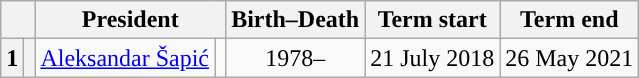<table class="wikitable" style="text-align:center">
<tr>
<th colspan="2"></th>
<th colspan="2">President</th>
<th>Birth–Death</th>
<th>Term start</th>
<th>Term end</th>
</tr>
<tr>
<th>1</th>
<th style="background:"></th>
<td><a href='#'>Aleksandar Šapić</a></td>
<td></td>
<td>1978–</td>
<td>21 July 2018</td>
<td>26 May 2021</td>
</tr>
</table>
